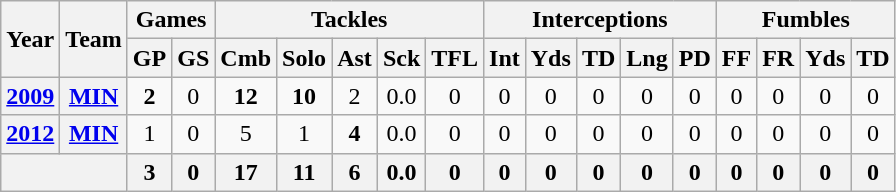<table class="wikitable" style="text-align:center">
<tr>
<th rowspan="2">Year</th>
<th rowspan="2">Team</th>
<th colspan="2">Games</th>
<th colspan="5">Tackles</th>
<th colspan="5">Interceptions</th>
<th colspan="4">Fumbles</th>
</tr>
<tr>
<th>GP</th>
<th>GS</th>
<th>Cmb</th>
<th>Solo</th>
<th>Ast</th>
<th>Sck</th>
<th>TFL</th>
<th>Int</th>
<th>Yds</th>
<th>TD</th>
<th>Lng</th>
<th>PD</th>
<th>FF</th>
<th>FR</th>
<th>Yds</th>
<th>TD</th>
</tr>
<tr>
<th><a href='#'>2009</a></th>
<th><a href='#'>MIN</a></th>
<td><strong>2</strong></td>
<td>0</td>
<td><strong>12</strong></td>
<td><strong>10</strong></td>
<td>2</td>
<td>0.0</td>
<td>0</td>
<td>0</td>
<td>0</td>
<td>0</td>
<td>0</td>
<td>0</td>
<td>0</td>
<td>0</td>
<td>0</td>
<td>0</td>
</tr>
<tr>
<th><a href='#'>2012</a></th>
<th><a href='#'>MIN</a></th>
<td>1</td>
<td>0</td>
<td>5</td>
<td>1</td>
<td><strong>4</strong></td>
<td>0.0</td>
<td>0</td>
<td>0</td>
<td>0</td>
<td>0</td>
<td>0</td>
<td>0</td>
<td>0</td>
<td>0</td>
<td>0</td>
<td>0</td>
</tr>
<tr>
<th colspan="2"></th>
<th>3</th>
<th>0</th>
<th>17</th>
<th>11</th>
<th>6</th>
<th>0.0</th>
<th>0</th>
<th>0</th>
<th>0</th>
<th>0</th>
<th>0</th>
<th>0</th>
<th>0</th>
<th>0</th>
<th>0</th>
<th>0</th>
</tr>
</table>
